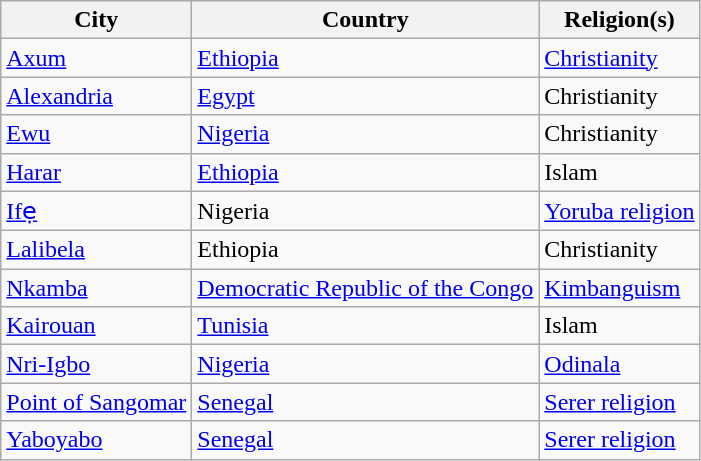<table class="wikitable">
<tr>
<th>City</th>
<th>Country</th>
<th>Religion(s)</th>
</tr>
<tr>
<td><a href='#'>Axum</a></td>
<td> <a href='#'>Ethiopia</a></td>
<td><a href='#'>Christianity</a></td>
</tr>
<tr>
<td><a href='#'>Alexandria</a></td>
<td> <a href='#'>Egypt</a></td>
<td>Christianity</td>
</tr>
<tr>
<td><a href='#'>Ewu</a></td>
<td> <a href='#'>Nigeria</a></td>
<td>Christianity</td>
</tr>
<tr>
<td><a href='#'>Harar</a></td>
<td> <a href='#'>Ethiopia</a></td>
<td>Islam</td>
</tr>
<tr>
<td><a href='#'>Ifẹ</a></td>
<td> Nigeria</td>
<td><a href='#'>Yoruba religion</a></td>
</tr>
<tr>
<td><a href='#'>Lalibela</a></td>
<td> Ethiopia</td>
<td>Christianity</td>
</tr>
<tr>
<td><a href='#'>Nkamba</a></td>
<td> <a href='#'>Democratic Republic of the Congo</a></td>
<td><a href='#'>Kimbanguism</a></td>
</tr>
<tr>
<td><a href='#'>Kairouan</a></td>
<td> <a href='#'>Tunisia</a></td>
<td>Islam</td>
</tr>
<tr>
<td><a href='#'>Nri-Igbo</a></td>
<td> <a href='#'>Nigeria</a></td>
<td><a href='#'>Odinala</a></td>
</tr>
<tr>
<td><a href='#'>Point of Sangomar</a></td>
<td> <a href='#'>Senegal</a></td>
<td><a href='#'>Serer religion</a></td>
</tr>
<tr>
<td><a href='#'>Yaboyabo</a></td>
<td> <a href='#'>Senegal</a></td>
<td><a href='#'>Serer religion</a></td>
</tr>
</table>
